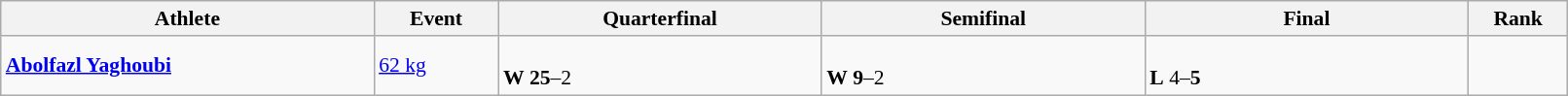<table class="wikitable" width="85%" style="text-align:left; font-size:90%">
<tr>
<th width="15%">Athlete</th>
<th width="5%">Event</th>
<th width="13%">Quarterfinal</th>
<th width="13%">Semifinal</th>
<th width="13%">Final</th>
<th width="4%">Rank</th>
</tr>
<tr>
<td><strong><a href='#'>Abolfazl Yaghoubi</a></strong></td>
<td><a href='#'>62 kg</a></td>
<td><br><strong>W</strong> <strong>25</strong>–2</td>
<td><br><strong>W</strong> <strong>9</strong>–2</td>
<td><br><strong>L</strong> 4–<strong>5</strong></td>
<td align=center></td>
</tr>
</table>
